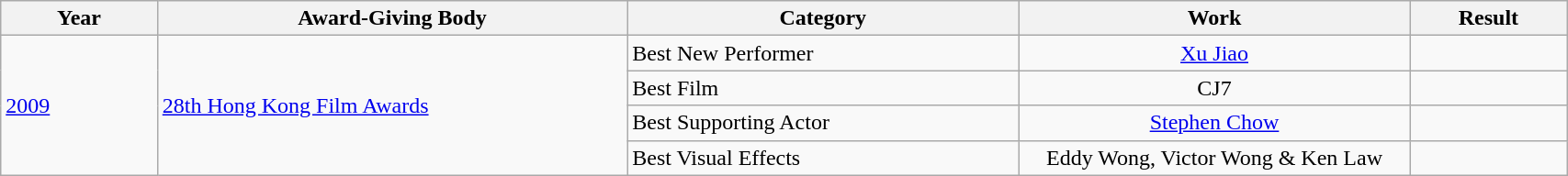<table | width="90%" class="wikitable sortable">
<tr>
<th width="10%">Year</th>
<th width="30%">Award-Giving Body</th>
<th width="25%">Category</th>
<th width="25%">Work</th>
<th width="10%">Result</th>
</tr>
<tr>
<td rowspan=4><a href='#'>2009</a></td>
<td rowspan=4><a href='#'>28th Hong Kong Film Awards</a></td>
<td>Best New Performer</td>
<td align="center"><a href='#'>Xu Jiao</a></td>
<td></td>
</tr>
<tr>
<td>Best Film</td>
<td align="center">CJ7</td>
<td></td>
</tr>
<tr>
<td>Best Supporting Actor</td>
<td align="center"><a href='#'>Stephen Chow</a></td>
<td></td>
</tr>
<tr>
<td>Best Visual Effects</td>
<td align="center">Eddy Wong, Victor Wong & Ken Law</td>
<td></td>
</tr>
</table>
